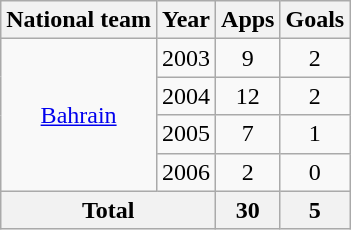<table class="wikitable" style="text-align:center">
<tr>
<th>National team</th>
<th>Year</th>
<th>Apps</th>
<th>Goals</th>
</tr>
<tr>
<td rowspan="4"><a href='#'>Bahrain</a></td>
<td>2003</td>
<td>9</td>
<td>2</td>
</tr>
<tr>
<td>2004</td>
<td>12</td>
<td>2</td>
</tr>
<tr>
<td>2005</td>
<td>7</td>
<td>1</td>
</tr>
<tr>
<td>2006</td>
<td>2</td>
<td>0</td>
</tr>
<tr>
<th colspan="2">Total</th>
<th>30</th>
<th>5</th>
</tr>
</table>
